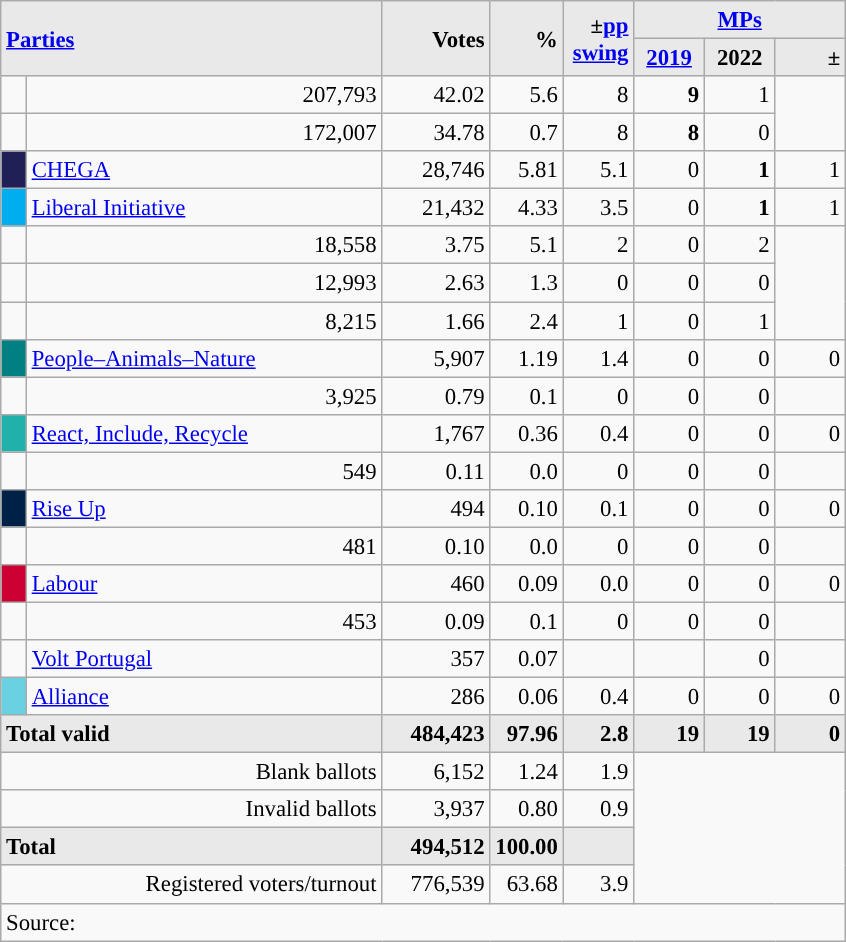<table class="wikitable" style="text-align:right; font-size:95%;">
<tr>
<th rowspan="2" colspan="2" style="background:#e9e9e9; text-align:left;" alignleft><a href='#'>Parties</a></th>
<th rowspan="2" style="background:#e9e9e9; text-align:right;">Votes</th>
<th rowspan="2" style="background:#e9e9e9; text-align:right;">%</th>
<th rowspan="2" style="background:#e9e9e9; text-align:right;">±<a href='#'>pp</a> <a href='#'>swing</a></th>
<th colspan="3" style="background:#e9e9e9; text-align:center;"><a href='#'>MPs</a></th>
</tr>
<tr style="background-color:#E9E9E9">
<th style="background-color:#E9E9E9;text-align:center;"><a href='#'>2019</a></th>
<th style="background-color:#E9E9E9;text-align:center;">2022</th>
<th style="background:#e9e9e9; text-align:right;">±</th>
</tr>
<tr>
<td></td>
<td>207,793</td>
<td>42.02</td>
<td>5.6</td>
<td>8</td>
<td><strong>9</strong></td>
<td>1</td>
</tr>
<tr>
<td></td>
<td>172,007</td>
<td>34.78</td>
<td>0.7</td>
<td>8</td>
<td><strong>8</strong></td>
<td>0</td>
</tr>
<tr>
<td style="width: 10px" bgcolor="#202056" align="center"></td>
<td align="left"><a href='#'>CHEGA</a></td>
<td>28,746</td>
<td>5.81</td>
<td>5.1</td>
<td>0</td>
<td><strong>1</strong></td>
<td>1</td>
</tr>
<tr>
<td style="width: 10px" bgcolor="#00ADEF" align="center"></td>
<td align="left"><a href='#'>Liberal Initiative</a></td>
<td>21,432</td>
<td>4.33</td>
<td>3.5</td>
<td>0</td>
<td><strong>1</strong></td>
<td>1</td>
</tr>
<tr>
<td></td>
<td>18,558</td>
<td>3.75</td>
<td>5.1</td>
<td>2</td>
<td>0</td>
<td>2</td>
</tr>
<tr>
<td></td>
<td>12,993</td>
<td>2.63</td>
<td>1.3</td>
<td>0</td>
<td>0</td>
<td>0</td>
</tr>
<tr>
<td></td>
<td>8,215</td>
<td>1.66</td>
<td>2.4</td>
<td>1</td>
<td>0</td>
<td>1</td>
</tr>
<tr>
<td style="width: 10px" bgcolor="teal" align="center"></td>
<td align="left"><a href='#'>People–Animals–Nature</a></td>
<td>5,907</td>
<td>1.19</td>
<td>1.4</td>
<td>0</td>
<td>0</td>
<td>0</td>
</tr>
<tr>
<td></td>
<td>3,925</td>
<td>0.79</td>
<td>0.1</td>
<td>0</td>
<td>0</td>
<td>0</td>
</tr>
<tr>
<td style="width: 10px" bgcolor="LightSeaGreen" align="center"></td>
<td align="left"><a href='#'>React, Include, Recycle</a></td>
<td>1,767</td>
<td>0.36</td>
<td>0.4</td>
<td>0</td>
<td>0</td>
<td>0</td>
</tr>
<tr>
<td></td>
<td>549</td>
<td>0.11</td>
<td>0.0</td>
<td>0</td>
<td>0</td>
<td>0</td>
</tr>
<tr>
<td style="width: 10px" bgcolor="#002147" align="center"></td>
<td align="left"><a href='#'>Rise Up</a></td>
<td>494</td>
<td>0.10</td>
<td>0.1</td>
<td>0</td>
<td>0</td>
<td>0</td>
</tr>
<tr>
<td></td>
<td>481</td>
<td>0.10</td>
<td>0.0</td>
<td>0</td>
<td>0</td>
<td>0</td>
</tr>
<tr>
<td style="width: 10px" bgcolor="#CC0033" align="center"></td>
<td align="left"><a href='#'>Labour</a></td>
<td>460</td>
<td>0.09</td>
<td>0.0</td>
<td>0</td>
<td>0</td>
<td>0</td>
</tr>
<tr>
<td></td>
<td>453</td>
<td>0.09</td>
<td>0.1</td>
<td>0</td>
<td>0</td>
<td>0</td>
</tr>
<tr>
<td style="width: 10px"></td>
<td align="left"><a href='#'>Volt Portugal</a></td>
<td>357</td>
<td>0.07</td>
<td></td>
<td></td>
<td>0</td>
<td></td>
</tr>
<tr>
<td style="width: 10px" bgcolor="#6AD1E3" align="center"></td>
<td align="left"><a href='#'>Alliance</a></td>
<td>286</td>
<td>0.06</td>
<td>0.4</td>
<td>0</td>
<td>0</td>
<td>0</td>
</tr>
<tr>
<td colspan=2 width="247" align=left style="background-color:#E9E9E9"><strong>Total valid</strong></td>
<td width="65" align="right" style="background-color:#E9E9E9"><strong>484,423</strong></td>
<td width="40" align="right" style="background-color:#E9E9E9"><strong>97.96</strong></td>
<td width="40" align="right" style="background-color:#E9E9E9"><strong>2.8</strong></td>
<td width="40" align="right" style="background-color:#E9E9E9"><strong>19</strong></td>
<td width="40" align="right" style="background-color:#E9E9E9"><strong>19</strong></td>
<td width="40" align="right" style="background-color:#E9E9E9"><strong>0</strong></td>
</tr>
<tr>
<td colspan=2>Blank ballots</td>
<td>6,152</td>
<td>1.24</td>
<td>1.9</td>
<td colspan=4 rowspan=4></td>
</tr>
<tr>
<td colspan=2>Invalid ballots</td>
<td>3,937</td>
<td>0.80</td>
<td>0.9</td>
</tr>
<tr>
<td colspan=2 align=left style="background-color:#E9E9E9"><strong>Total</strong></td>
<td width="50" align="right" style="background-color:#E9E9E9"><strong>494,512</strong></td>
<td width="40" align="right" style="background-color:#E9E9E9"><strong>100.00</strong></td>
<td width="40" align="right" style="background-color:#E9E9E9"></td>
</tr>
<tr>
<td colspan=2>Registered voters/turnout</td>
<td>776,539</td>
<td>63.68</td>
<td>3.9</td>
</tr>
<tr>
<td colspan=11 align=left>Source: </td>
</tr>
</table>
